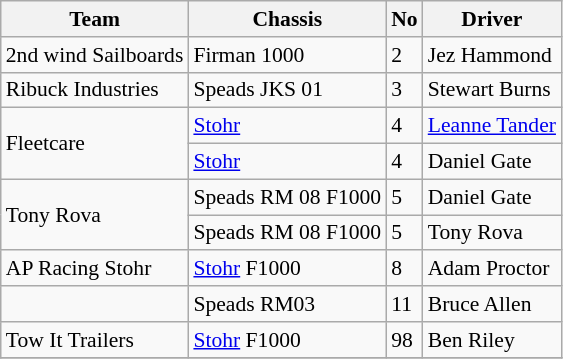<table class="wikitable" style="font-size: 90%;">
<tr>
<th>Team</th>
<th>Chassis</th>
<th>No</th>
<th>Driver</th>
</tr>
<tr>
<td rowspan=1>2nd wind Sailboards</td>
<td>Firman 1000</td>
<td>2</td>
<td> Jez Hammond</td>
</tr>
<tr>
<td rowspan=1>Ribuck Industries</td>
<td>Speads JKS 01</td>
<td>3</td>
<td> Stewart Burns</td>
</tr>
<tr>
<td rowspan=2>Fleetcare</td>
<td><a href='#'>Stohr</a></td>
<td>4</td>
<td> <a href='#'>Leanne Tander</a></td>
</tr>
<tr>
<td><a href='#'>Stohr</a></td>
<td>4</td>
<td> Daniel Gate</td>
</tr>
<tr>
<td rowspan=2>Tony Rova</td>
<td>Speads RM 08 F1000</td>
<td>5</td>
<td> Daniel Gate</td>
</tr>
<tr>
<td>Speads RM 08 F1000</td>
<td>5</td>
<td> Tony Rova</td>
</tr>
<tr>
<td rowspan=1>AP Racing Stohr</td>
<td><a href='#'>Stohr</a> F1000</td>
<td>8</td>
<td> Adam Proctor</td>
</tr>
<tr>
<td rowspan=1></td>
<td>Speads RM03</td>
<td>11</td>
<td> Bruce Allen</td>
</tr>
<tr>
<td rowspan=1>Tow It Trailers</td>
<td><a href='#'>Stohr</a> F1000</td>
<td>98</td>
<td> Ben Riley</td>
</tr>
<tr>
</tr>
</table>
